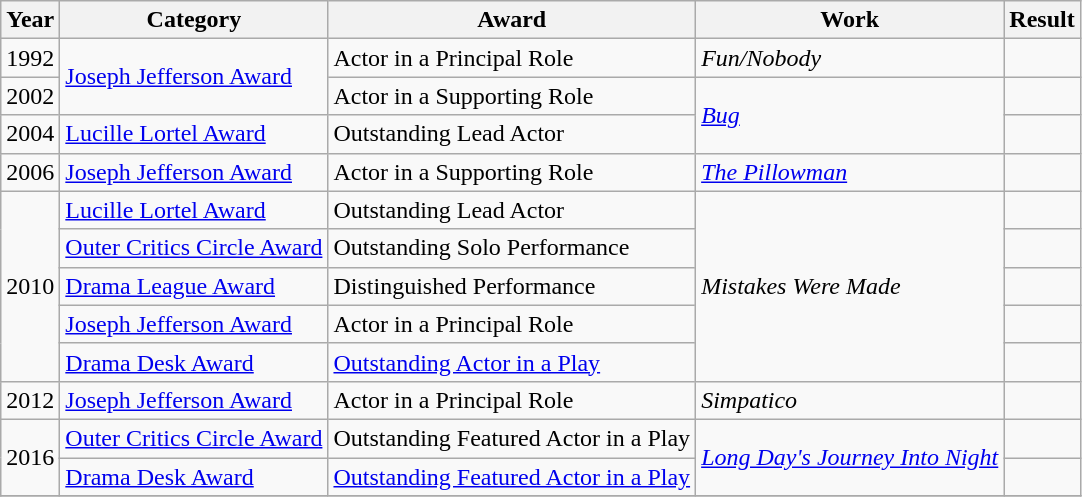<table class="wikitable unsortable">
<tr>
<th>Year</th>
<th>Category</th>
<th>Award</th>
<th>Work</th>
<th>Result</th>
</tr>
<tr>
<td style="text-align:center;">1992</td>
<td rowspan="2"><a href='#'>Joseph Jefferson Award</a></td>
<td>Actor in a Principal Role</td>
<td><em>Fun/Nobody</em></td>
<td></td>
</tr>
<tr>
<td>2002</td>
<td>Actor in a Supporting Role</td>
<td rowspan=2><em><a href='#'>Bug</a></em></td>
<td></td>
</tr>
<tr>
<td>2004</td>
<td><a href='#'>Lucille Lortel Award</a></td>
<td>Outstanding Lead Actor</td>
<td></td>
</tr>
<tr>
<td>2006</td>
<td><a href='#'>Joseph Jefferson Award</a></td>
<td>Actor in a Supporting Role</td>
<td><em><a href='#'>The Pillowman</a></em></td>
<td></td>
</tr>
<tr>
<td rowspan="5">2010</td>
<td><a href='#'>Lucille Lortel Award</a></td>
<td>Outstanding Lead Actor</td>
<td rowspan=5><em>Mistakes Were Made</em></td>
<td></td>
</tr>
<tr>
<td><a href='#'>Outer Critics Circle Award</a></td>
<td>Outstanding Solo Performance</td>
<td></td>
</tr>
<tr>
<td><a href='#'>Drama League Award</a></td>
<td>Distinguished Performance</td>
<td></td>
</tr>
<tr>
<td><a href='#'>Joseph Jefferson Award</a></td>
<td>Actor in a Principal Role</td>
<td></td>
</tr>
<tr>
<td><a href='#'>Drama Desk Award</a></td>
<td><a href='#'>Outstanding Actor in a Play</a></td>
<td></td>
</tr>
<tr>
<td>2012</td>
<td><a href='#'>Joseph Jefferson Award</a></td>
<td>Actor in a Principal Role</td>
<td><em>Simpatico</em></td>
<td></td>
</tr>
<tr>
<td rowspan=2>2016</td>
<td><a href='#'>Outer Critics Circle Award</a></td>
<td>Outstanding Featured Actor in a Play</td>
<td rowspan="2"><em><a href='#'>Long Day's Journey Into Night</a></em></td>
<td></td>
</tr>
<tr>
<td><a href='#'>Drama Desk Award</a></td>
<td><a href='#'>Outstanding Featured Actor in a Play</a></td>
<td></td>
</tr>
<tr>
</tr>
</table>
